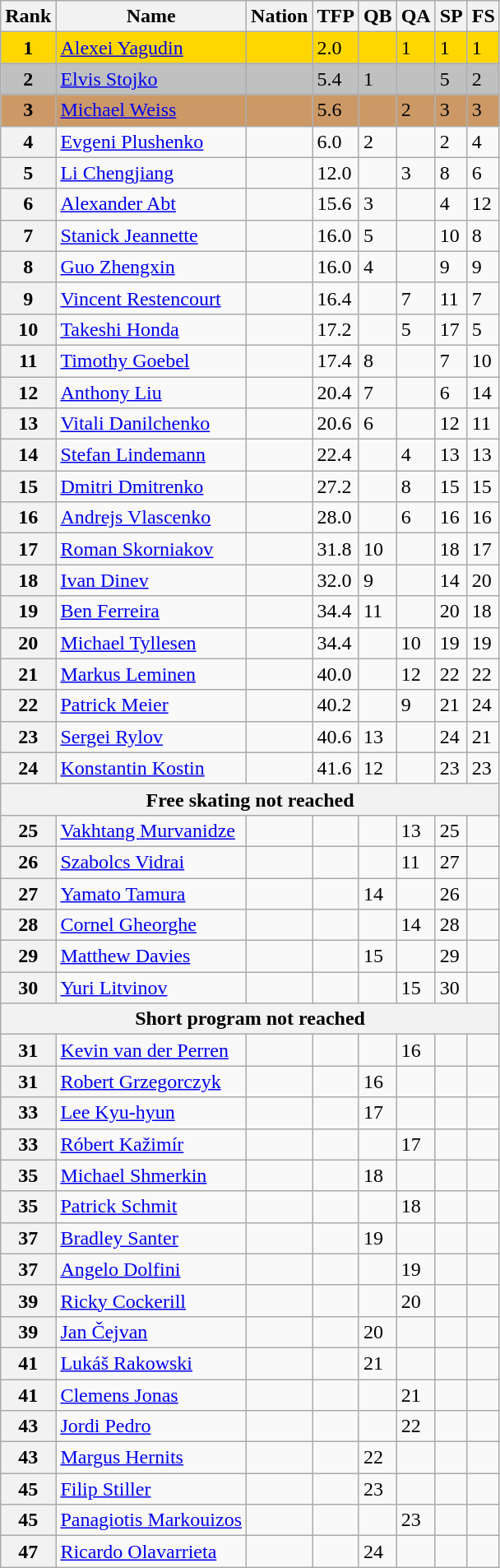<table class="wikitable">
<tr>
<th>Rank</th>
<th>Name</th>
<th>Nation</th>
<th>TFP</th>
<th>QB</th>
<th>QA</th>
<th>SP</th>
<th>FS</th>
</tr>
<tr bgcolor=gold>
<td align=center><strong>1</strong></td>
<td><a href='#'>Alexei Yagudin</a></td>
<td></td>
<td>2.0</td>
<td></td>
<td>1</td>
<td>1</td>
<td>1</td>
</tr>
<tr bgcolor=silver>
<td align=center><strong>2</strong></td>
<td><a href='#'>Elvis Stojko</a></td>
<td></td>
<td>5.4</td>
<td>1</td>
<td></td>
<td>5</td>
<td>2</td>
</tr>
<tr bgcolor=cc9966>
<td align=center><strong>3</strong></td>
<td><a href='#'>Michael Weiss</a></td>
<td></td>
<td>5.6</td>
<td></td>
<td>2</td>
<td>3</td>
<td>3</td>
</tr>
<tr>
<th>4</th>
<td><a href='#'>Evgeni Plushenko</a></td>
<td></td>
<td>6.0</td>
<td>2</td>
<td></td>
<td>2</td>
<td>4</td>
</tr>
<tr>
<th>5</th>
<td><a href='#'>Li Chengjiang</a></td>
<td></td>
<td>12.0</td>
<td></td>
<td>3</td>
<td>8</td>
<td>6</td>
</tr>
<tr>
<th>6</th>
<td><a href='#'>Alexander Abt</a></td>
<td></td>
<td>15.6</td>
<td>3</td>
<td></td>
<td>4</td>
<td>12</td>
</tr>
<tr>
<th>7</th>
<td><a href='#'>Stanick Jeannette</a></td>
<td></td>
<td>16.0</td>
<td>5</td>
<td></td>
<td>10</td>
<td>8</td>
</tr>
<tr>
<th>8</th>
<td><a href='#'>Guo Zhengxin</a></td>
<td></td>
<td>16.0</td>
<td>4</td>
<td></td>
<td>9</td>
<td>9</td>
</tr>
<tr>
<th>9</th>
<td><a href='#'>Vincent Restencourt</a></td>
<td></td>
<td>16.4</td>
<td></td>
<td>7</td>
<td>11</td>
<td>7</td>
</tr>
<tr>
<th>10</th>
<td><a href='#'>Takeshi Honda</a></td>
<td></td>
<td>17.2</td>
<td></td>
<td>5</td>
<td>17</td>
<td>5</td>
</tr>
<tr>
<th>11</th>
<td><a href='#'>Timothy Goebel</a></td>
<td></td>
<td>17.4</td>
<td>8</td>
<td></td>
<td>7</td>
<td>10</td>
</tr>
<tr>
<th>12</th>
<td><a href='#'>Anthony Liu</a></td>
<td></td>
<td>20.4</td>
<td>7</td>
<td></td>
<td>6</td>
<td>14</td>
</tr>
<tr>
<th>13</th>
<td><a href='#'>Vitali Danilchenko</a></td>
<td></td>
<td>20.6</td>
<td>6</td>
<td></td>
<td>12</td>
<td>11</td>
</tr>
<tr>
<th>14</th>
<td><a href='#'>Stefan Lindemann</a></td>
<td></td>
<td>22.4</td>
<td></td>
<td>4</td>
<td>13</td>
<td>13</td>
</tr>
<tr>
<th>15</th>
<td><a href='#'>Dmitri Dmitrenko</a></td>
<td></td>
<td>27.2</td>
<td></td>
<td>8</td>
<td>15</td>
<td>15</td>
</tr>
<tr>
<th>16</th>
<td><a href='#'>Andrejs Vlascenko</a></td>
<td></td>
<td>28.0</td>
<td></td>
<td>6</td>
<td>16</td>
<td>16</td>
</tr>
<tr>
<th>17</th>
<td><a href='#'>Roman Skorniakov</a></td>
<td></td>
<td>31.8</td>
<td>10</td>
<td></td>
<td>18</td>
<td>17</td>
</tr>
<tr>
<th>18</th>
<td><a href='#'>Ivan Dinev</a></td>
<td></td>
<td>32.0</td>
<td>9</td>
<td></td>
<td>14</td>
<td>20</td>
</tr>
<tr>
<th>19</th>
<td><a href='#'>Ben Ferreira</a></td>
<td></td>
<td>34.4</td>
<td>11</td>
<td></td>
<td>20</td>
<td>18</td>
</tr>
<tr>
<th>20</th>
<td><a href='#'>Michael Tyllesen</a></td>
<td></td>
<td>34.4</td>
<td></td>
<td>10</td>
<td>19</td>
<td>19</td>
</tr>
<tr>
<th>21</th>
<td><a href='#'>Markus Leminen</a></td>
<td></td>
<td>40.0</td>
<td></td>
<td>12</td>
<td>22</td>
<td>22</td>
</tr>
<tr>
<th>22</th>
<td><a href='#'>Patrick Meier</a></td>
<td></td>
<td>40.2</td>
<td></td>
<td>9</td>
<td>21</td>
<td>24</td>
</tr>
<tr>
<th>23</th>
<td><a href='#'>Sergei Rylov</a></td>
<td></td>
<td>40.6</td>
<td>13</td>
<td></td>
<td>24</td>
<td>21</td>
</tr>
<tr>
<th>24</th>
<td><a href='#'>Konstantin Kostin</a></td>
<td></td>
<td>41.6</td>
<td>12</td>
<td></td>
<td>23</td>
<td>23</td>
</tr>
<tr>
<th colspan=8>Free skating not reached</th>
</tr>
<tr>
<th>25</th>
<td><a href='#'>Vakhtang Murvanidze</a></td>
<td></td>
<td></td>
<td></td>
<td>13</td>
<td>25</td>
<td></td>
</tr>
<tr>
<th>26</th>
<td><a href='#'>Szabolcs Vidrai</a></td>
<td></td>
<td></td>
<td></td>
<td>11</td>
<td>27</td>
<td></td>
</tr>
<tr>
<th>27</th>
<td><a href='#'>Yamato Tamura</a></td>
<td></td>
<td></td>
<td>14</td>
<td></td>
<td>26</td>
<td></td>
</tr>
<tr>
<th>28</th>
<td><a href='#'>Cornel Gheorghe</a></td>
<td></td>
<td></td>
<td></td>
<td>14</td>
<td>28</td>
<td></td>
</tr>
<tr>
<th>29</th>
<td><a href='#'>Matthew Davies</a></td>
<td></td>
<td></td>
<td>15</td>
<td></td>
<td>29</td>
<td></td>
</tr>
<tr>
<th>30</th>
<td><a href='#'>Yuri Litvinov</a></td>
<td></td>
<td></td>
<td></td>
<td>15</td>
<td>30</td>
<td></td>
</tr>
<tr>
<th colspan=8>Short program not reached</th>
</tr>
<tr>
<th>31</th>
<td><a href='#'>Kevin van der Perren</a></td>
<td></td>
<td></td>
<td></td>
<td>16</td>
<td></td>
<td></td>
</tr>
<tr>
<th>31</th>
<td><a href='#'>Robert Grzegorczyk</a></td>
<td></td>
<td></td>
<td>16</td>
<td></td>
<td></td>
<td></td>
</tr>
<tr>
<th>33</th>
<td><a href='#'>Lee Kyu-hyun</a></td>
<td></td>
<td></td>
<td>17</td>
<td></td>
<td></td>
<td></td>
</tr>
<tr>
<th>33</th>
<td><a href='#'>Róbert Kažimír</a></td>
<td></td>
<td></td>
<td></td>
<td>17</td>
<td></td>
<td></td>
</tr>
<tr>
<th>35</th>
<td><a href='#'>Michael Shmerkin</a></td>
<td></td>
<td></td>
<td>18</td>
<td></td>
<td></td>
<td></td>
</tr>
<tr>
<th>35</th>
<td><a href='#'>Patrick Schmit</a></td>
<td></td>
<td></td>
<td></td>
<td>18</td>
<td></td>
<td></td>
</tr>
<tr>
<th>37</th>
<td><a href='#'>Bradley Santer</a></td>
<td></td>
<td></td>
<td>19</td>
<td></td>
<td></td>
<td></td>
</tr>
<tr>
<th>37</th>
<td><a href='#'>Angelo Dolfini</a></td>
<td></td>
<td></td>
<td></td>
<td>19</td>
<td></td>
<td></td>
</tr>
<tr>
<th>39</th>
<td><a href='#'>Ricky Cockerill</a></td>
<td></td>
<td></td>
<td></td>
<td>20</td>
<td></td>
<td></td>
</tr>
<tr>
<th>39</th>
<td><a href='#'>Jan Čejvan</a></td>
<td></td>
<td></td>
<td>20</td>
<td></td>
<td></td>
<td></td>
</tr>
<tr>
<th>41</th>
<td><a href='#'>Lukáš Rakowski</a></td>
<td></td>
<td></td>
<td>21</td>
<td></td>
<td></td>
<td></td>
</tr>
<tr>
<th>41</th>
<td><a href='#'>Clemens Jonas</a></td>
<td></td>
<td></td>
<td></td>
<td>21</td>
<td></td>
<td></td>
</tr>
<tr>
<th>43</th>
<td><a href='#'>Jordi Pedro</a></td>
<td></td>
<td></td>
<td></td>
<td>22</td>
<td></td>
<td></td>
</tr>
<tr>
<th>43</th>
<td><a href='#'>Margus Hernits</a></td>
<td></td>
<td></td>
<td>22</td>
<td></td>
<td></td>
<td></td>
</tr>
<tr>
<th>45</th>
<td><a href='#'>Filip Stiller</a></td>
<td></td>
<td></td>
<td>23</td>
<td></td>
<td></td>
<td></td>
</tr>
<tr>
<th>45</th>
<td><a href='#'>Panagiotis Markouizos</a></td>
<td></td>
<td></td>
<td></td>
<td>23</td>
<td></td>
<td></td>
</tr>
<tr>
<th>47</th>
<td><a href='#'>Ricardo Olavarrieta</a></td>
<td></td>
<td></td>
<td>24</td>
<td></td>
<td></td>
<td></td>
</tr>
</table>
